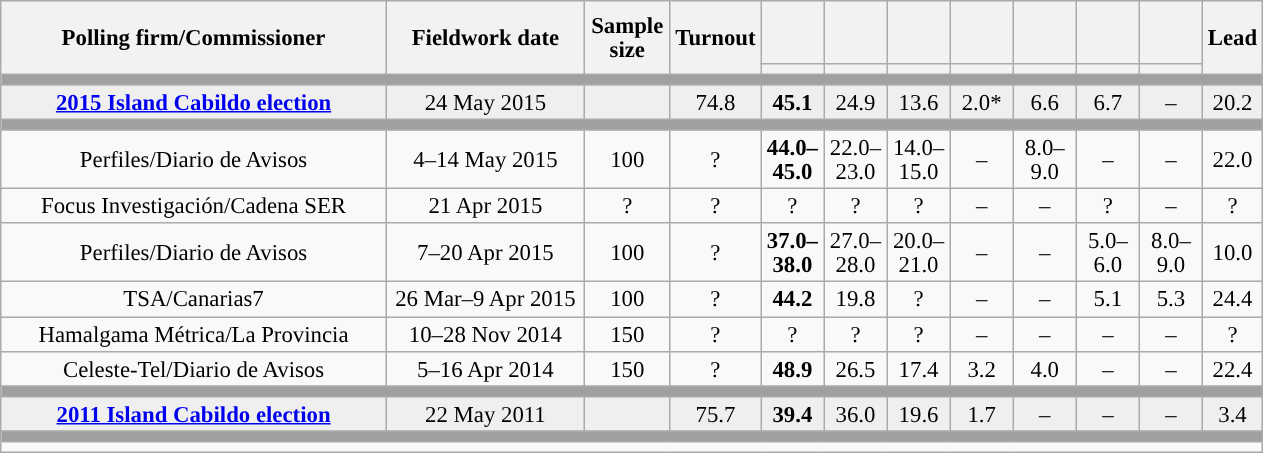<table class="wikitable collapsible collapsed" style="text-align:center; font-size:95%; line-height:16px;">
<tr style="height:42px;">
<th style="width:250px;" rowspan="2">Polling firm/Commissioner</th>
<th style="width:125px;" rowspan="2">Fieldwork date</th>
<th style="width:50px;" rowspan="2">Sample size</th>
<th style="width:45px;" rowspan="2">Turnout</th>
<th style="width:35px;"></th>
<th style="width:35px;"></th>
<th style="width:35px;"></th>
<th style="width:35px;"></th>
<th style="width:35px;"></th>
<th style="width:35px;"></th>
<th style="width:35px;"></th>
<th style="width:30px;" rowspan="2">Lead</th>
</tr>
<tr>
<th style="color:inherit;background:"></th>
<th style="color:inherit;background:"></th>
<th style="color:inherit;background:"></th>
<th style="color:inherit;background:"></th>
<th style="color:inherit;background:"></th>
<th style="color:inherit;background:"></th>
<th style="color:inherit;background:"></th>
</tr>
<tr>
<td colspan="12" style="background:#A0A0A0"></td>
</tr>
<tr style="background:#EFEFEF;">
<td><strong><a href='#'>2015 Island Cabildo election</a></strong></td>
<td>24 May 2015</td>
<td></td>
<td>74.8</td>
<td><strong>45.1</strong><br></td>
<td>24.9<br></td>
<td>13.6<br></td>
<td>2.0*<br></td>
<td>6.6<br></td>
<td>6.7<br></td>
<td>–</td>
<td style="background:">20.2</td>
</tr>
<tr>
<td colspan="12" style="background:#A0A0A0"></td>
</tr>
<tr>
<td>Perfiles/Diario de Avisos</td>
<td>4–14 May 2015</td>
<td>100</td>
<td>?</td>
<td><strong>44.0–<br>45.0</strong><br></td>
<td>22.0–<br>23.0<br></td>
<td>14.0–<br>15.0<br></td>
<td>–</td>
<td>8.0–<br>9.0<br></td>
<td>–</td>
<td>–</td>
<td style="background:">22.0</td>
</tr>
<tr>
<td>Focus Investigación/Cadena SER</td>
<td>21 Apr 2015</td>
<td>?</td>
<td>?</td>
<td>?<br></td>
<td>?<br></td>
<td>?<br></td>
<td>–</td>
<td>–</td>
<td>?<br></td>
<td>–</td>
<td style="background:">?</td>
</tr>
<tr>
<td>Perfiles/Diario de Avisos</td>
<td>7–20 Apr 2015</td>
<td>100</td>
<td>?</td>
<td><strong>37.0–<br>38.0</strong><br></td>
<td>27.0–<br>28.0<br></td>
<td>20.0–<br>21.0<br></td>
<td>–</td>
<td>–</td>
<td>5.0–<br>6.0<br></td>
<td>8.0–<br>9.0<br></td>
<td style="background:">10.0</td>
</tr>
<tr>
<td>TSA/Canarias7</td>
<td>26 Mar–9 Apr 2015</td>
<td>100</td>
<td>?</td>
<td><strong>44.2</strong><br></td>
<td>19.8<br></td>
<td>?<br></td>
<td>–</td>
<td>–</td>
<td>5.1<br></td>
<td>5.3<br></td>
<td style="background:">24.4</td>
</tr>
<tr>
<td>Hamalgama Métrica/La Provincia</td>
<td>10–28 Nov 2014</td>
<td>150</td>
<td>?</td>
<td>?<br></td>
<td>?<br></td>
<td>?<br></td>
<td>–</td>
<td>–</td>
<td>–</td>
<td>–</td>
<td style="background:">?</td>
</tr>
<tr>
<td>Celeste-Tel/Diario de Avisos</td>
<td>5–16 Apr 2014</td>
<td>150</td>
<td>?</td>
<td><strong>48.9</strong><br></td>
<td>26.5<br></td>
<td>17.4<br></td>
<td>3.2<br></td>
<td>4.0<br></td>
<td>–</td>
<td>–</td>
<td style="background:">22.4</td>
</tr>
<tr>
<td colspan="12" style="background:#A0A0A0"></td>
</tr>
<tr style="background:#EFEFEF;">
<td><strong><a href='#'>2011 Island Cabildo election</a></strong></td>
<td>22 May 2011</td>
<td></td>
<td>75.7</td>
<td><strong>39.4</strong><br></td>
<td>36.0<br></td>
<td>19.6<br></td>
<td>1.7<br></td>
<td>–</td>
<td>–</td>
<td>–</td>
<td style="background:">3.4</td>
</tr>
<tr>
<td colspan="12" style="background:#A0A0A0"></td>
</tr>
<tr>
<td align="left" colspan="12"></td>
</tr>
</table>
